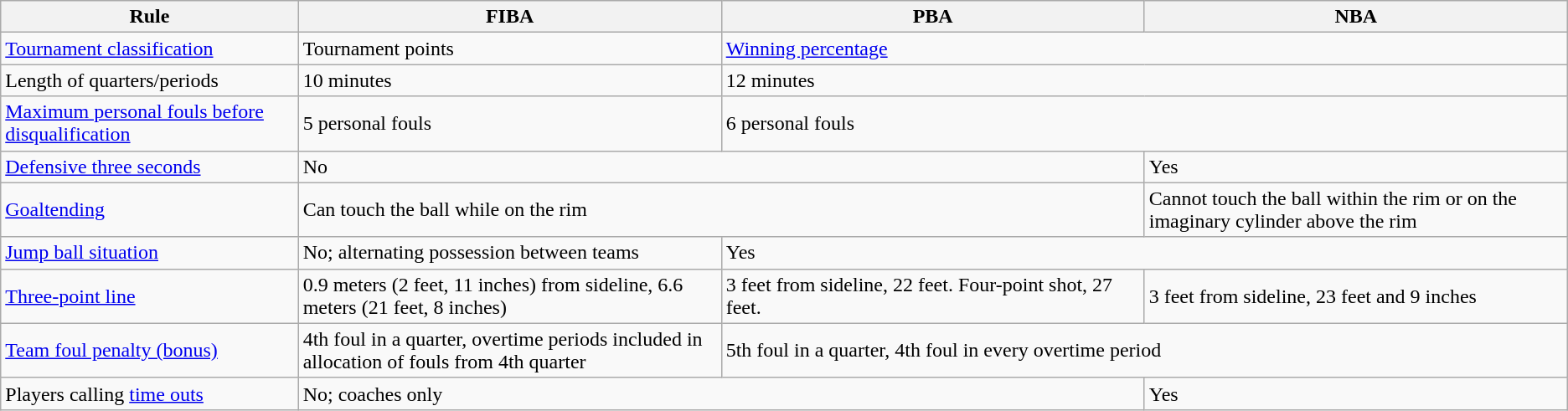<table class="wikitable">
<tr>
<th width=19%>Rule</th>
<th width=27%>FIBA</th>
<th width=27%>PBA</th>
<th width=27%>NBA</th>
</tr>
<tr>
<td><a href='#'>Tournament classification</a></td>
<td>Tournament points</td>
<td colspan="2"><a href='#'>Winning percentage</a></td>
</tr>
<tr>
<td>Length of quarters/periods</td>
<td>10 minutes</td>
<td colspan="2">12 minutes</td>
</tr>
<tr>
<td><a href='#'>Maximum personal fouls before disqualification</a></td>
<td>5 personal fouls</td>
<td colspan="2">6 personal fouls</td>
</tr>
<tr>
<td><a href='#'>Defensive three seconds</a></td>
<td colspan="2">No</td>
<td>Yes</td>
</tr>
<tr>
<td><a href='#'>Goaltending</a></td>
<td colspan="2">Can touch the ball while on the rim</td>
<td>Cannot touch the ball within the rim or on the imaginary cylinder above the rim</td>
</tr>
<tr>
<td><a href='#'>Jump ball situation</a></td>
<td>No; alternating possession between teams</td>
<td colspan="2">Yes</td>
</tr>
<tr>
<td><a href='#'>Three-point line</a></td>
<td>0.9 meters (2 feet, 11 inches) from sideline, 6.6 meters (21 feet, 8 inches)</td>
<td>3 feet from sideline, 22 feet. Four-point shot, 27 feet.</td>
<td>3 feet from sideline, 23 feet and 9 inches</td>
</tr>
<tr>
<td><a href='#'>Team foul penalty (bonus)</a></td>
<td>4th foul in a quarter, overtime periods included in allocation of fouls from 4th quarter</td>
<td colspan="2">5th foul in a quarter, 4th foul in every overtime period</td>
</tr>
<tr>
<td>Players calling <a href='#'>time outs</a></td>
<td colspan="2">No; coaches only</td>
<td>Yes</td>
</tr>
</table>
